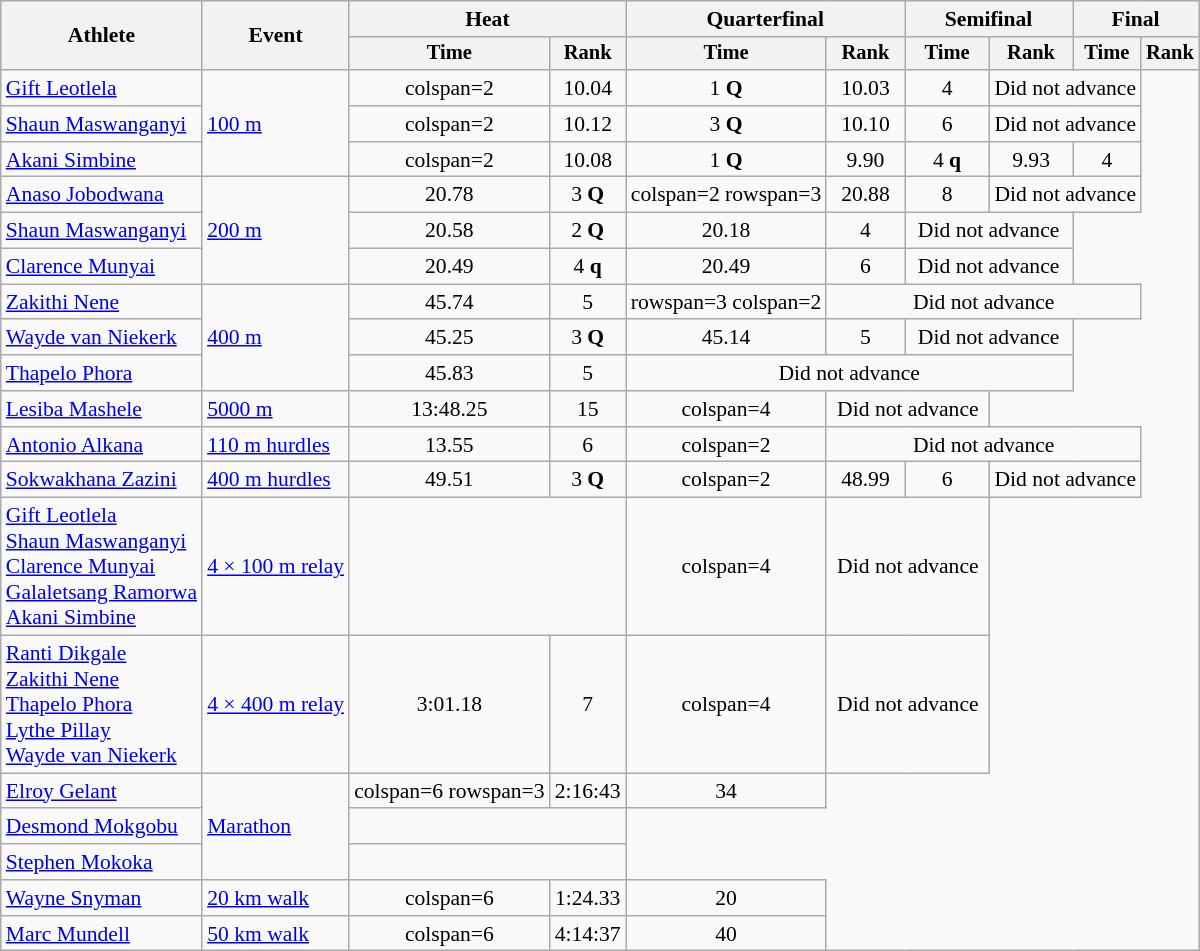<table class=wikitable style=font-size:90%;text-align:center>
<tr>
<th rowspan=2>Athlete</th>
<th rowspan=2>Event</th>
<th colspan=2>Heat</th>
<th colspan=2>Quarterfinal</th>
<th colspan=2>Semifinal</th>
<th colspan=2>Final</th>
</tr>
<tr style=font-size:95%>
<th>Time</th>
<th>Rank</th>
<th>Time</th>
<th>Rank</th>
<th>Time</th>
<th>Rank</th>
<th>Time</th>
<th>Rank</th>
</tr>
<tr>
<td align=left><a href='#'>Gift Leotlela</a></td>
<td align=left rowspan=3><a href='#'>100 m</a></td>
<td>colspan=2 </td>
<td>10.04</td>
<td>1 <strong>Q</strong></td>
<td>10.03</td>
<td>4</td>
<td colspan="2">Did not advance</td>
</tr>
<tr>
<td align=left><a href='#'>Shaun Maswanganyi</a></td>
<td>colspan=2 </td>
<td>10.12</td>
<td>3 <strong>Q</strong></td>
<td>10.10</td>
<td>6</td>
<td colspan="2">Did not advance</td>
</tr>
<tr>
<td align=left><a href='#'>Akani Simbine</a></td>
<td>colspan=2 </td>
<td>10.08</td>
<td>1 <strong>Q</strong></td>
<td>9.90</td>
<td>4 <strong>q</strong></td>
<td>9.93</td>
<td>4</td>
</tr>
<tr>
<td align=left><a href='#'>Anaso Jobodwana</a></td>
<td align=left rowspan=3><a href='#'>200 m</a></td>
<td>20.78</td>
<td>3 <strong>Q</strong></td>
<td>colspan=2 rowspan=3 </td>
<td>20.88</td>
<td>8</td>
<td colspan="2">Did not advance</td>
</tr>
<tr>
<td align=left><a href='#'>Shaun Maswanganyi</a></td>
<td>20.58</td>
<td>2 <strong>Q</strong></td>
<td>20.18</td>
<td>4</td>
<td colspan="2">Did not advance</td>
</tr>
<tr>
<td align=left><a href='#'>Clarence Munyai</a></td>
<td>20.49</td>
<td>4 <strong>q</strong></td>
<td>20.49</td>
<td>6</td>
<td colspan="2">Did not advance</td>
</tr>
<tr>
<td align=left><a href='#'>Zakithi Nene</a></td>
<td align=left rowspan=3><a href='#'>400 m</a></td>
<td>45.74</td>
<td>5</td>
<td>rowspan=3 colspan=2</td>
<td colspan="4">Did not advance</td>
</tr>
<tr>
<td align=left><a href='#'>Wayde van Niekerk</a></td>
<td>45.25</td>
<td>3 <strong>Q</strong></td>
<td>45.14</td>
<td>5</td>
<td colspan="2">Did not advance</td>
</tr>
<tr>
<td align=left><a href='#'>Thapelo Phora</a></td>
<td>45.83</td>
<td>5</td>
<td colspan="4">Did not advance</td>
</tr>
<tr>
<td align=left><a href='#'>Lesiba Mashele</a></td>
<td align=left><a href='#'>5000 m</a></td>
<td>13:48.25</td>
<td>15</td>
<td>colspan=4</td>
<td colspan="2">Did not advance</td>
</tr>
<tr>
<td align=left><a href='#'>Antonio Alkana</a></td>
<td align=left><a href='#'>110 m hurdles</a></td>
<td>13.55</td>
<td>6</td>
<td>colspan=2 </td>
<td colspan="4">Did not advance</td>
</tr>
<tr>
<td align=left><a href='#'>Sokwakhana Zazini</a></td>
<td align=left><a href='#'>400 m hurdles</a></td>
<td>49.51</td>
<td>3 <strong>Q</strong></td>
<td>colspan=2 </td>
<td>48.99</td>
<td>6</td>
<td colspan="2">Did not advance</td>
</tr>
<tr>
<td align=left><a href='#'>Gift Leotlela</a><br><a href='#'>Shaun Maswanganyi</a><br><a href='#'>Clarence Munyai</a><br><a href='#'>Galaletsang Ramorwa</a><br><a href='#'>Akani Simbine</a></td>
<td align=left><a href='#'>4 × 100 m relay</a></td>
<td colspan=2></td>
<td>colspan=4 </td>
<td colspan="2">Did not advance</td>
</tr>
<tr>
<td align=left><a href='#'>Ranti Dikgale</a><br><a href='#'>Zakithi Nene</a><br><a href='#'>Thapelo Phora</a><br><a href='#'>Lythe Pillay</a><br><a href='#'>Wayde van Niekerk</a></td>
<td align=left><a href='#'>4 × 400 m relay</a></td>
<td>3:01.18</td>
<td>7</td>
<td>colspan=4 </td>
<td colspan="2">Did not advance</td>
</tr>
<tr>
<td align=left><a href='#'>Elroy Gelant</a></td>
<td align=left rowspan=3><a href='#'>Marathon</a></td>
<td>colspan=6 rowspan=3 </td>
<td>2:16:43</td>
<td>34</td>
</tr>
<tr>
<td align=left><a href='#'>Desmond Mokgobu</a></td>
<td colspan=2></td>
</tr>
<tr>
<td align=left><a href='#'>Stephen Mokoka</a></td>
<td colspan=2></td>
</tr>
<tr>
<td align=left><a href='#'>Wayne Snyman</a></td>
<td align="left"><a href='#'>20 km walk</a></td>
<td>colspan=6 </td>
<td>1:24.33</td>
<td>20</td>
</tr>
<tr>
<td align="left"><a href='#'>Marc Mundell</a></td>
<td align="left"><a href='#'>50 km walk</a></td>
<td>colspan=6 </td>
<td>4:14:37</td>
<td>40</td>
</tr>
</table>
